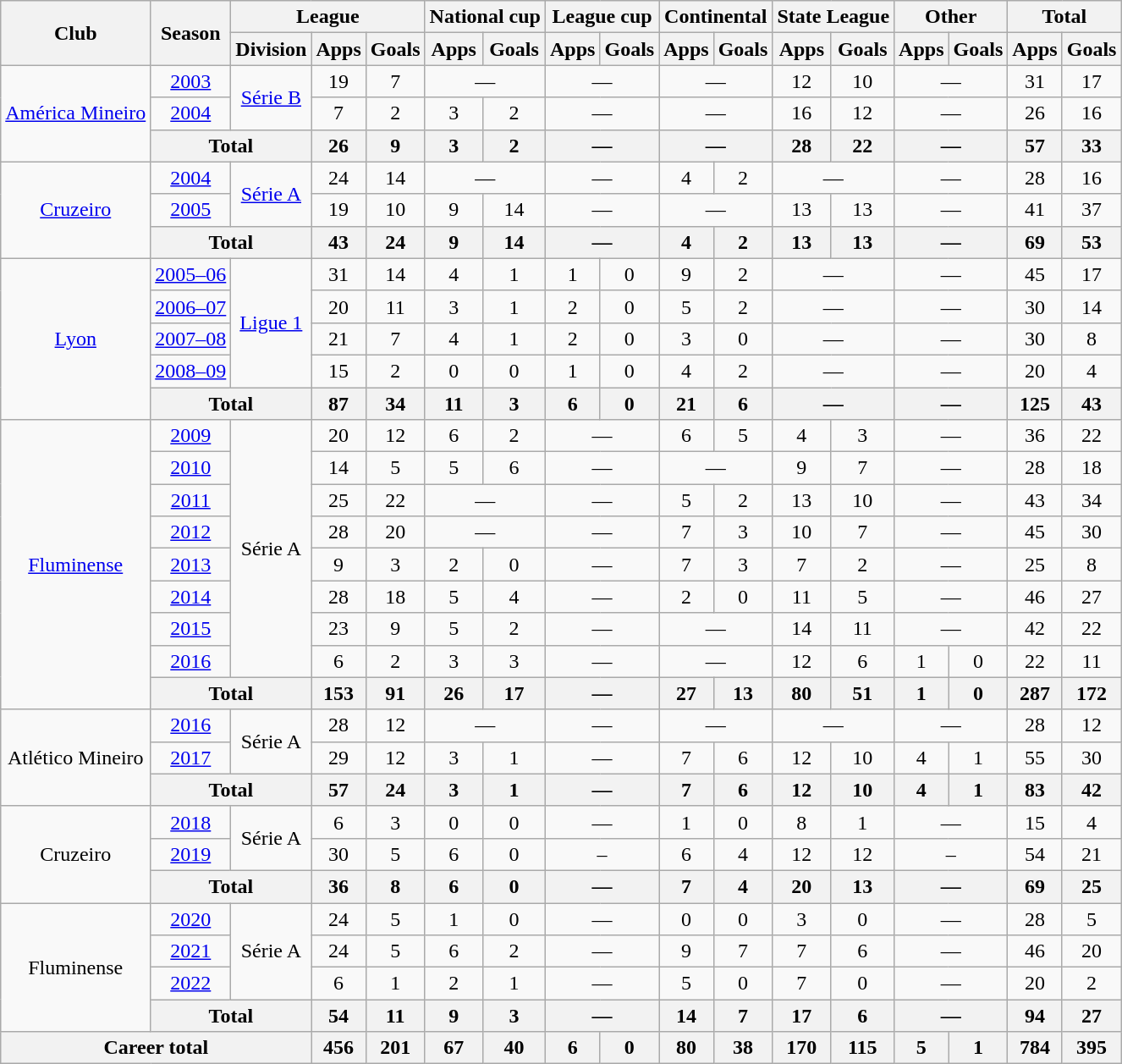<table class="wikitable" style="text-align:center">
<tr>
<th rowspan="2">Club</th>
<th rowspan="2">Season</th>
<th colspan="3">League</th>
<th colspan="2">National cup</th>
<th colspan="2">League cup</th>
<th colspan="2">Continental</th>
<th colspan="2">State League</th>
<th colspan="2">Other</th>
<th colspan="2">Total</th>
</tr>
<tr>
<th>Division</th>
<th>Apps</th>
<th>Goals</th>
<th>Apps</th>
<th>Goals</th>
<th>Apps</th>
<th>Goals</th>
<th>Apps</th>
<th>Goals</th>
<th>Apps</th>
<th>Goals</th>
<th>Apps</th>
<th>Goals</th>
<th>Apps</th>
<th>Goals</th>
</tr>
<tr>
<td rowspan="3"><a href='#'>América Mineiro</a></td>
<td><a href='#'>2003</a></td>
<td rowspan="2"><a href='#'>Série B</a></td>
<td>19</td>
<td>7</td>
<td colspan="2">—</td>
<td colspan="2">—</td>
<td colspan="2">—</td>
<td>12</td>
<td>10</td>
<td colspan="2">—</td>
<td>31</td>
<td>17</td>
</tr>
<tr>
<td><a href='#'>2004</a></td>
<td>7</td>
<td>2</td>
<td>3</td>
<td>2</td>
<td colspan="2">—</td>
<td colspan="2">—</td>
<td>16</td>
<td>12</td>
<td colspan="2">—</td>
<td>26</td>
<td>16</td>
</tr>
<tr>
<th colspan="2">Total</th>
<th>26</th>
<th>9</th>
<th>3</th>
<th>2</th>
<th colspan="2">—</th>
<th colspan="2">—</th>
<th>28</th>
<th>22</th>
<th colspan="2">—</th>
<th>57</th>
<th>33</th>
</tr>
<tr>
<td rowspan="3"><a href='#'>Cruzeiro</a></td>
<td><a href='#'>2004</a></td>
<td rowspan="2"><a href='#'>Série A</a></td>
<td>24</td>
<td>14</td>
<td colspan="2">—</td>
<td colspan="2">—</td>
<td>4</td>
<td>2</td>
<td colspan="2">—</td>
<td colspan="2">—</td>
<td>28</td>
<td>16</td>
</tr>
<tr>
<td><a href='#'>2005</a></td>
<td>19</td>
<td>10</td>
<td>9</td>
<td>14</td>
<td colspan="2">—</td>
<td colspan="2">—</td>
<td>13</td>
<td>13</td>
<td colspan="2">—</td>
<td>41</td>
<td>37</td>
</tr>
<tr>
<th colspan="2">Total</th>
<th>43</th>
<th>24</th>
<th>9</th>
<th>14</th>
<th colspan="2">—</th>
<th>4</th>
<th>2</th>
<th>13</th>
<th>13</th>
<th colspan="2">—</th>
<th>69</th>
<th>53</th>
</tr>
<tr>
<td rowspan="5"><a href='#'>Lyon</a></td>
<td><a href='#'>2005–06</a></td>
<td rowspan="4"><a href='#'>Ligue 1</a></td>
<td>31</td>
<td>14</td>
<td>4</td>
<td>1</td>
<td>1</td>
<td>0</td>
<td>9</td>
<td>2</td>
<td colspan="2">—</td>
<td colspan="2">—</td>
<td>45</td>
<td>17</td>
</tr>
<tr>
<td><a href='#'>2006–07</a></td>
<td>20</td>
<td>11</td>
<td>3</td>
<td>1</td>
<td>2</td>
<td>0</td>
<td>5</td>
<td>2</td>
<td colspan="2">—</td>
<td colspan="2">—</td>
<td>30</td>
<td>14</td>
</tr>
<tr>
<td><a href='#'>2007–08</a></td>
<td>21</td>
<td>7</td>
<td>4</td>
<td>1</td>
<td>2</td>
<td>0</td>
<td>3</td>
<td>0</td>
<td colspan="2">—</td>
<td colspan="2">—</td>
<td>30</td>
<td>8</td>
</tr>
<tr>
<td><a href='#'>2008–09</a></td>
<td>15</td>
<td>2</td>
<td>0</td>
<td>0</td>
<td>1</td>
<td>0</td>
<td>4</td>
<td>2</td>
<td colspan="2">—</td>
<td colspan="2">—</td>
<td>20</td>
<td>4</td>
</tr>
<tr>
<th colspan="2">Total</th>
<th>87</th>
<th>34</th>
<th>11</th>
<th>3</th>
<th>6</th>
<th>0</th>
<th>21</th>
<th>6</th>
<th colspan="2">—</th>
<th colspan="2">—</th>
<th>125</th>
<th>43</th>
</tr>
<tr>
<td rowspan="9"><a href='#'>Fluminense</a></td>
<td><a href='#'>2009</a></td>
<td rowspan="8">Série A</td>
<td>20</td>
<td>12</td>
<td>6</td>
<td>2</td>
<td colspan="2">—</td>
<td>6</td>
<td>5</td>
<td>4</td>
<td>3</td>
<td colspan="2">—</td>
<td>36</td>
<td>22</td>
</tr>
<tr>
<td><a href='#'>2010</a></td>
<td>14</td>
<td>5</td>
<td>5</td>
<td>6</td>
<td colspan="2">—</td>
<td colspan="2">—</td>
<td>9</td>
<td>7</td>
<td colspan="2">—</td>
<td>28</td>
<td>18</td>
</tr>
<tr>
<td><a href='#'>2011</a></td>
<td>25</td>
<td>22</td>
<td colspan="2">—</td>
<td colspan="2">—</td>
<td>5</td>
<td>2</td>
<td>13</td>
<td>10</td>
<td colspan="2">—</td>
<td>43</td>
<td>34</td>
</tr>
<tr>
<td><a href='#'>2012</a></td>
<td>28</td>
<td>20</td>
<td colspan="2">—</td>
<td colspan="2">—</td>
<td>7</td>
<td>3</td>
<td>10</td>
<td>7</td>
<td colspan="2">—</td>
<td>45</td>
<td>30</td>
</tr>
<tr>
<td><a href='#'>2013</a></td>
<td>9</td>
<td>3</td>
<td>2</td>
<td>0</td>
<td colspan="2">—</td>
<td>7</td>
<td>3</td>
<td>7</td>
<td>2</td>
<td colspan="2">—</td>
<td>25</td>
<td>8</td>
</tr>
<tr>
<td><a href='#'>2014</a></td>
<td>28</td>
<td>18</td>
<td>5</td>
<td>4</td>
<td colspan="2">—</td>
<td>2</td>
<td>0</td>
<td>11</td>
<td>5</td>
<td colspan="2">—</td>
<td>46</td>
<td>27</td>
</tr>
<tr>
<td><a href='#'>2015</a></td>
<td>23</td>
<td>9</td>
<td>5</td>
<td>2</td>
<td colspan="2">—</td>
<td colspan="2">—</td>
<td>14</td>
<td>11</td>
<td colspan="2">—</td>
<td>42</td>
<td>22</td>
</tr>
<tr>
<td><a href='#'>2016</a></td>
<td>6</td>
<td>2</td>
<td>3</td>
<td>3</td>
<td colspan="2">—</td>
<td colspan="2">—</td>
<td>12</td>
<td>6</td>
<td>1</td>
<td>0</td>
<td>22</td>
<td>11</td>
</tr>
<tr>
<th colspan="2">Total</th>
<th>153</th>
<th>91</th>
<th>26</th>
<th>17</th>
<th colspan="2">—</th>
<th>27</th>
<th>13</th>
<th>80</th>
<th>51</th>
<th>1</th>
<th>0</th>
<th>287</th>
<th>172</th>
</tr>
<tr>
<td rowspan="3">Atlético Mineiro</td>
<td><a href='#'>2016</a></td>
<td rowspan="2">Série A</td>
<td>28</td>
<td>12</td>
<td colspan="2">—</td>
<td colspan="2">—</td>
<td colspan="2">—</td>
<td colspan="2">—</td>
<td colspan="2">—</td>
<td>28</td>
<td>12</td>
</tr>
<tr>
<td><a href='#'>2017</a></td>
<td>29</td>
<td>12</td>
<td>3</td>
<td>1</td>
<td colspan="2">—</td>
<td>7</td>
<td>6</td>
<td>12</td>
<td>10</td>
<td>4</td>
<td>1</td>
<td>55</td>
<td>30</td>
</tr>
<tr>
<th colspan="2">Total</th>
<th>57</th>
<th>24</th>
<th>3</th>
<th>1</th>
<th colspan="2">—</th>
<th>7</th>
<th>6</th>
<th>12</th>
<th>10</th>
<th>4</th>
<th>1</th>
<th>83</th>
<th>42</th>
</tr>
<tr>
<td rowspan="3">Cruzeiro</td>
<td><a href='#'>2018</a></td>
<td rowspan="2">Série A</td>
<td>6</td>
<td>3</td>
<td>0</td>
<td>0</td>
<td colspan="2">—</td>
<td>1</td>
<td>0</td>
<td>8</td>
<td>1</td>
<td colspan="2">—</td>
<td>15</td>
<td>4</td>
</tr>
<tr>
<td><a href='#'>2019</a></td>
<td>30</td>
<td>5</td>
<td>6</td>
<td>0</td>
<td colspan="2">–</td>
<td>6</td>
<td>4</td>
<td>12</td>
<td>12</td>
<td colspan="2">–</td>
<td>54</td>
<td>21</td>
</tr>
<tr>
<th colspan="2">Total</th>
<th>36</th>
<th>8</th>
<th>6</th>
<th>0</th>
<th colspan="2">—</th>
<th>7</th>
<th>4</th>
<th>20</th>
<th>13</th>
<th colspan="2">—</th>
<th>69</th>
<th>25</th>
</tr>
<tr>
<td rowspan="4">Fluminense</td>
<td><a href='#'>2020</a></td>
<td rowspan="3">Série A</td>
<td>24</td>
<td>5</td>
<td>1</td>
<td>0</td>
<td colspan="2">—</td>
<td>0</td>
<td>0</td>
<td>3</td>
<td>0</td>
<td colspan="2">—</td>
<td>28</td>
<td>5</td>
</tr>
<tr>
<td><a href='#'>2021</a></td>
<td>24</td>
<td>5</td>
<td>6</td>
<td>2</td>
<td colspan="2">—</td>
<td>9</td>
<td>7</td>
<td>7</td>
<td>6</td>
<td colspan="2">—</td>
<td>46</td>
<td>20</td>
</tr>
<tr>
<td><a href='#'>2022</a></td>
<td>6</td>
<td>1</td>
<td>2</td>
<td>1</td>
<td colspan="2">—</td>
<td>5</td>
<td>0</td>
<td>7</td>
<td>0</td>
<td colspan="2">—</td>
<td>20</td>
<td>2</td>
</tr>
<tr>
<th colspan="2">Total</th>
<th>54</th>
<th>11</th>
<th>9</th>
<th>3</th>
<th colspan="2">—</th>
<th>14</th>
<th>7</th>
<th>17</th>
<th>6</th>
<th colspan="2">—</th>
<th>94</th>
<th>27</th>
</tr>
<tr>
<th colspan="3">Career total</th>
<th>456</th>
<th>201</th>
<th>67</th>
<th>40</th>
<th>6</th>
<th>0</th>
<th>80</th>
<th>38</th>
<th>170</th>
<th>115</th>
<th>5</th>
<th>1</th>
<th>784</th>
<th>395</th>
</tr>
</table>
